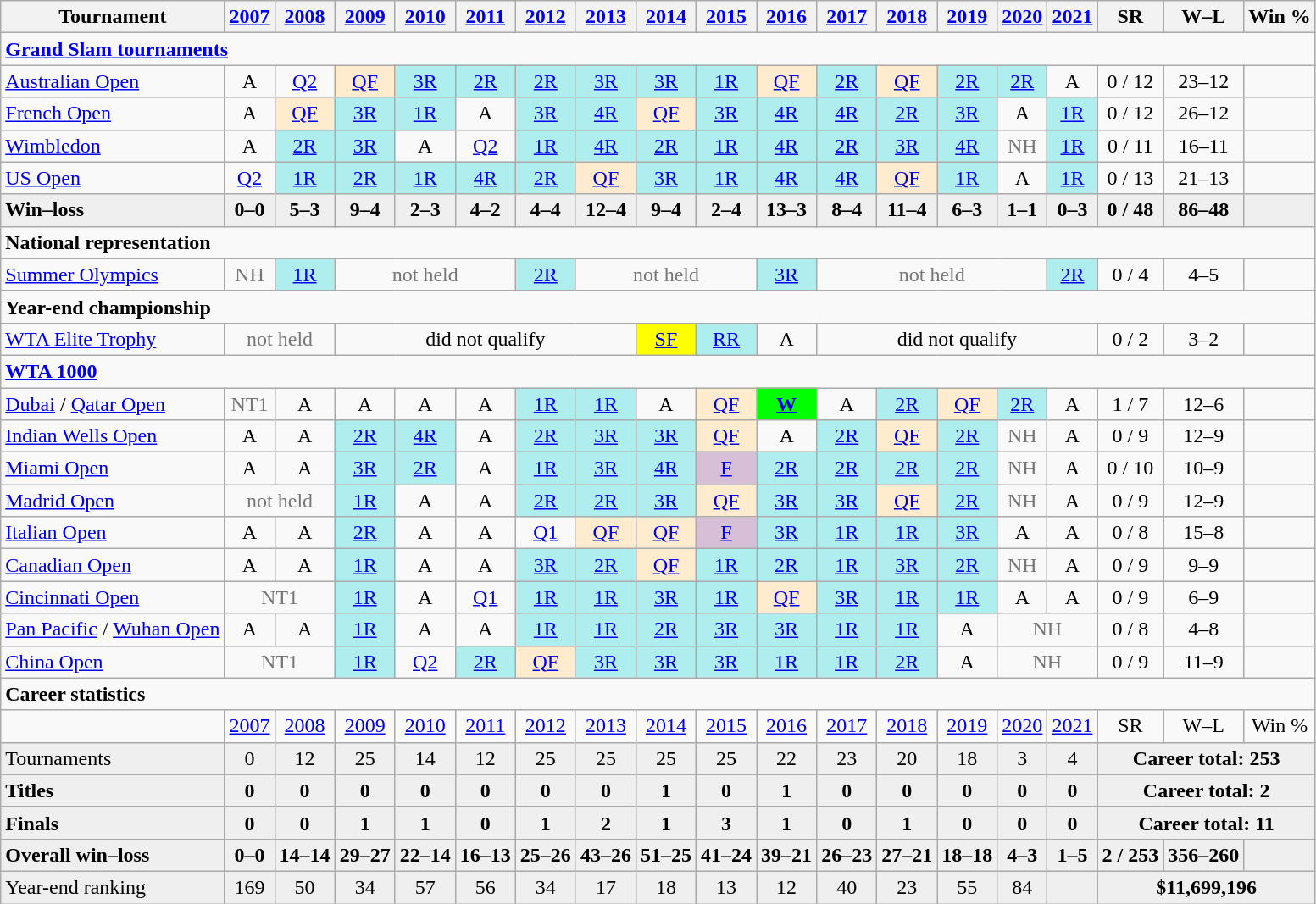<table class=wikitable nowrap style="text-align:center;">
<tr>
<th>Tournament</th>
<th><a href='#'>2007</a></th>
<th><a href='#'>2008</a></th>
<th><a href='#'>2009</a></th>
<th><a href='#'>2010</a></th>
<th><a href='#'>2011</a></th>
<th><a href='#'>2012</a></th>
<th><a href='#'>2013</a></th>
<th><a href='#'>2014</a></th>
<th><a href='#'>2015</a></th>
<th><a href='#'>2016</a></th>
<th><a href='#'>2017</a></th>
<th><a href='#'>2018</a></th>
<th><a href='#'>2019</a></th>
<th><a href='#'>2020</a></th>
<th><a href='#'>2021</a></th>
<th>SR</th>
<th>W–L</th>
<th>Win %</th>
</tr>
<tr>
<td colspan=19 align=left><strong><a href='#'>Grand Slam tournaments</a></strong></td>
</tr>
<tr>
<td align=left><a href='#'>Australian Open</a></td>
<td>A</td>
<td><a href='#'>Q2</a></td>
<td bgcolor=ffebcd><a href='#'>QF</a></td>
<td bgcolor=afeeee><a href='#'>3R</a></td>
<td bgcolor=afeeee><a href='#'>2R</a></td>
<td bgcolor=afeeee><a href='#'>2R</a></td>
<td bgcolor=afeeee><a href='#'>3R</a></td>
<td bgcolor=afeeee><a href='#'>3R</a></td>
<td bgcolor=afeeee><a href='#'>1R</a></td>
<td bgcolor=ffebcd><a href='#'>QF</a></td>
<td bgcolor=afeeee><a href='#'>2R</a></td>
<td bgcolor=ffebcd><a href='#'>QF</a></td>
<td bgcolor=afeeee><a href='#'>2R</a></td>
<td bgcolor=afeeee><a href='#'>2R</a></td>
<td>A</td>
<td>0 / 12</td>
<td>23–12</td>
<td></td>
</tr>
<tr>
<td align=left><a href='#'>French Open</a></td>
<td>A</td>
<td bgcolor=ffebcd><a href='#'>QF</a></td>
<td bgcolor=afeeee><a href='#'>3R</a></td>
<td bgcolor=afeeee><a href='#'>1R</a></td>
<td>A</td>
<td bgcolor=afeeee><a href='#'>3R</a></td>
<td bgcolor=afeeee><a href='#'>4R</a></td>
<td bgcolor=ffebcd><a href='#'>QF</a></td>
<td bgcolor=afeeee><a href='#'>3R</a></td>
<td bgcolor=afeeee><a href='#'>4R</a></td>
<td bgcolor=afeeee><a href='#'>4R</a></td>
<td bgcolor=afeeee><a href='#'>2R</a></td>
<td bgcolor=afeeee><a href='#'>3R</a></td>
<td>A</td>
<td bgcolor=afeeee><a href='#'>1R</a></td>
<td>0 / 12</td>
<td>26–12</td>
<td></td>
</tr>
<tr>
<td align=left><a href='#'>Wimbledon</a></td>
<td>A</td>
<td bgcolor=afeeee><a href='#'>2R</a></td>
<td bgcolor=afeeee><a href='#'>3R</a></td>
<td>A</td>
<td><a href='#'>Q2</a></td>
<td bgcolor=afeeee><a href='#'>1R</a></td>
<td bgcolor=afeeee><a href='#'>4R</a></td>
<td bgcolor=afeeee><a href='#'>2R</a></td>
<td bgcolor=afeeee><a href='#'>1R</a></td>
<td bgcolor=afeeee><a href='#'>4R</a></td>
<td bgcolor=afeeee><a href='#'>2R</a></td>
<td bgcolor=afeeee><a href='#'>3R</a></td>
<td bgcolor=afeeee><a href='#'>4R</a></td>
<td style=color:#767676>NH</td>
<td bgcolor=afeeee><a href='#'>1R</a></td>
<td>0 / 11</td>
<td>16–11</td>
<td></td>
</tr>
<tr>
<td align=left><a href='#'>US Open</a></td>
<td><a href='#'>Q2</a></td>
<td bgcolor=afeeee><a href='#'>1R</a></td>
<td bgcolor=afeeee><a href='#'>2R</a></td>
<td bgcolor=afeeee><a href='#'>1R</a></td>
<td bgcolor=afeeee><a href='#'>4R</a></td>
<td bgcolor=afeeee><a href='#'>2R</a></td>
<td bgcolor=ffebcd><a href='#'>QF</a></td>
<td bgcolor=afeeee><a href='#'>3R</a></td>
<td bgcolor=afeeee><a href='#'>1R</a></td>
<td bgcolor=afeeee><a href='#'>4R</a></td>
<td bgcolor=afeeee><a href='#'>4R</a></td>
<td bgcolor=ffebcd><a href='#'>QF</a></td>
<td bgcolor=afeeee><a href='#'>1R</a></td>
<td>A</td>
<td bgcolor=afeeee><a href='#'>1R</a></td>
<td>0 / 13</td>
<td>21–13</td>
<td></td>
</tr>
<tr style=background:#efefef;font-weight:bold>
<td style=text-align:left>Win–loss</td>
<td>0–0</td>
<td>5–3</td>
<td>9–4</td>
<td>2–3</td>
<td>4–2</td>
<td>4–4</td>
<td>12–4</td>
<td>9–4</td>
<td>2–4</td>
<td>13–3</td>
<td>8–4</td>
<td>11–4</td>
<td>6–3</td>
<td>1–1</td>
<td>0–3</td>
<td>0 / 48</td>
<td>86–48</td>
<td></td>
</tr>
<tr>
<td colspan=19 align=left><strong>National representation</strong></td>
</tr>
<tr>
<td align=left><a href='#'>Summer Olympics</a></td>
<td style=color:#767676>NH</td>
<td bgcolor=afeeee><a href='#'>1R</a></td>
<td colspan=3 style=color:#767676>not held</td>
<td bgcolor=afeeee><a href='#'>2R</a></td>
<td colspan=3 style=color:#767676>not held</td>
<td bgcolor=afeeee><a href='#'>3R</a></td>
<td colspan=4 style=color:#767676>not held</td>
<td bgcolor=afeeee><a href='#'>2R</a></td>
<td>0 / 4</td>
<td>4–5</td>
<td></td>
</tr>
<tr>
<td colspan=19 align=left><strong>Year-end championship</strong></td>
</tr>
<tr>
<td align=left><a href='#'>WTA Elite Trophy</a></td>
<td colspan=2 style=color:#767676>not held</td>
<td colspan=5>did not qualify</td>
<td bgcolor=yellow><a href='#'>SF</a></td>
<td bgcolor=afeeee><a href='#'>RR</a></td>
<td>A</td>
<td colspan="5">did not qualify</td>
<td>0 / 2</td>
<td>3–2</td>
<td></td>
</tr>
<tr>
<td colspan=19 style=text-align:left><strong><a href='#'>WTA 1000</a></strong></td>
</tr>
<tr>
<td align=left><a href='#'>Dubai</a> / <a href='#'>Qatar Open</a></td>
<td style=color:#767676>NT1</td>
<td>A</td>
<td>A</td>
<td>A</td>
<td>A</td>
<td bgcolor=afeeee><a href='#'>1R</a></td>
<td bgcolor=afeeee><a href='#'>1R</a></td>
<td>A</td>
<td bgcolor=ffebcd><a href='#'>QF</a></td>
<td bgcolor=lime><a href='#'><strong>W</strong></a></td>
<td>A</td>
<td bgcolor=afeeee><a href='#'>2R</a></td>
<td bgcolor=ffebcd><a href='#'>QF</a></td>
<td bgcolor=afeeee><a href='#'>2R</a></td>
<td>A</td>
<td>1 / 7</td>
<td>12–6</td>
<td></td>
</tr>
<tr>
<td align=left><a href='#'>Indian Wells Open</a></td>
<td>A</td>
<td>A</td>
<td bgcolor=afeeee><a href='#'>2R</a></td>
<td bgcolor=afeeee><a href='#'>4R</a></td>
<td>A</td>
<td bgcolor=afeeee><a href='#'>2R</a></td>
<td bgcolor=afeeee><a href='#'>3R</a></td>
<td bgcolor=afeeee><a href='#'>3R</a></td>
<td bgcolor=ffebcd><a href='#'>QF</a></td>
<td>A</td>
<td bgcolor=afeeee><a href='#'>2R</a></td>
<td bgcolor=ffebcd><a href='#'>QF</a></td>
<td bgcolor=afeeee><a href='#'>2R</a></td>
<td style=color:#767676>NH</td>
<td>A</td>
<td>0 / 9</td>
<td>12–9</td>
<td></td>
</tr>
<tr>
<td align=left><a href='#'>Miami Open</a></td>
<td>A</td>
<td>A</td>
<td bgcolor=afeeee><a href='#'>3R</a></td>
<td bgcolor=afeeee><a href='#'>2R</a></td>
<td>A</td>
<td bgcolor=afeeee><a href='#'>1R</a></td>
<td bgcolor=afeeee><a href='#'>3R</a></td>
<td bgcolor=afeeee><a href='#'>4R</a></td>
<td bgcolor=thistle><a href='#'>F</a></td>
<td bgcolor=afeeee><a href='#'>2R</a></td>
<td bgcolor=afeeee><a href='#'>2R</a></td>
<td bgcolor=afeeee><a href='#'>2R</a></td>
<td bgcolor=afeeee><a href='#'>2R</a></td>
<td style=color:#767676>NH</td>
<td>A</td>
<td>0 / 10</td>
<td>10–9</td>
<td></td>
</tr>
<tr>
<td align=left><a href='#'>Madrid Open</a></td>
<td colspan=2 style=color:#767676>not held</td>
<td bgcolor=afeeee><a href='#'>1R</a></td>
<td>A</td>
<td>A</td>
<td bgcolor=afeeee><a href='#'>2R</a></td>
<td bgcolor=afeeee><a href='#'>2R</a></td>
<td bgcolor=afeeee><a href='#'>3R</a></td>
<td bgcolor=ffebcd><a href='#'>QF</a></td>
<td bgcolor=afeeee><a href='#'>3R</a></td>
<td bgcolor=afeeee><a href='#'>3R</a></td>
<td bgcolor=ffebcd><a href='#'>QF</a></td>
<td bgcolor=afeeee><a href='#'>2R</a></td>
<td style=color:#767676>NH</td>
<td>A</td>
<td>0 / 9</td>
<td>12–9</td>
<td></td>
</tr>
<tr>
<td align=left><a href='#'>Italian Open</a></td>
<td>A</td>
<td>A</td>
<td bgcolor=afeeee><a href='#'>2R</a></td>
<td>A</td>
<td>A</td>
<td><a href='#'>Q1</a></td>
<td bgcolor=ffebcd><a href='#'>QF</a></td>
<td bgcolor=ffebcd><a href='#'>QF</a></td>
<td bgcolor=thistle><a href='#'>F</a></td>
<td bgcolor=afeeee><a href='#'>3R</a></td>
<td bgcolor=afeeee><a href='#'>1R</a></td>
<td bgcolor=afeeee><a href='#'>1R</a></td>
<td bgcolor=afeeee><a href='#'>3R</a></td>
<td>A</td>
<td>A</td>
<td>0 / 8</td>
<td>15–8</td>
<td></td>
</tr>
<tr>
<td align=left><a href='#'>Canadian Open</a></td>
<td>A</td>
<td>A</td>
<td bgcolor=afeeee><a href='#'>1R</a></td>
<td>A</td>
<td>A</td>
<td bgcolor=afeeee><a href='#'>3R</a></td>
<td bgcolor=afeeee><a href='#'>2R</a></td>
<td bgcolor=ffebcd><a href='#'>QF</a></td>
<td bgcolor=afeeee><a href='#'>1R</a></td>
<td bgcolor=afeeee><a href='#'>2R</a></td>
<td bgcolor=afeeee><a href='#'>1R</a></td>
<td bgcolor=afeeee><a href='#'>3R</a></td>
<td bgcolor=afeeee><a href='#'>2R</a></td>
<td style=color:#767676>NH</td>
<td>A</td>
<td>0 / 9</td>
<td>9–9</td>
<td></td>
</tr>
<tr>
<td align=left><a href='#'>Cincinnati Open</a></td>
<td colspan=2 style=color:#767676>NT1</td>
<td bgcolor=afeeee><a href='#'>1R</a></td>
<td>A</td>
<td><a href='#'>Q1</a></td>
<td bgcolor=afeeee><a href='#'>1R</a></td>
<td bgcolor=afeeee><a href='#'>1R</a></td>
<td bgcolor=afeeee><a href='#'>3R</a></td>
<td bgcolor=afeeee><a href='#'>1R</a></td>
<td bgcolor=ffebcd><a href='#'>QF</a></td>
<td bgcolor=afeeee><a href='#'>3R</a></td>
<td bgcolor=afeeee><a href='#'>1R</a></td>
<td bgcolor=afeeee><a href='#'>1R</a></td>
<td>A</td>
<td>A</td>
<td>0 / 9</td>
<td>6–9</td>
<td></td>
</tr>
<tr>
<td align=left><a href='#'>Pan Pacific</a> / <a href='#'>Wuhan Open</a></td>
<td>A</td>
<td>A</td>
<td bgcolor=afeeee><a href='#'>1R</a></td>
<td>A</td>
<td>A</td>
<td bgcolor=afeeee><a href='#'>1R</a></td>
<td bgcolor=afeeee><a href='#'>1R</a></td>
<td bgcolor=afeeee><a href='#'>2R</a></td>
<td bgcolor=afeeee><a href='#'>3R</a></td>
<td bgcolor=afeeee><a href='#'>3R</a></td>
<td bgcolor=afeeee><a href='#'>1R</a></td>
<td bgcolor=afeeee><a href='#'>1R</a></td>
<td>A</td>
<td colspan="2" style="color:#767676">NH</td>
<td>0 / 8</td>
<td>4–8</td>
<td></td>
</tr>
<tr>
<td align=left><a href='#'>China Open</a></td>
<td colspan=2 style=color:#767676>NT1</td>
<td bgcolor=afeeee><a href='#'>1R</a></td>
<td><a href='#'>Q2</a></td>
<td bgcolor=afeeee><a href='#'>2R</a></td>
<td bgcolor=ffebcd><a href='#'>QF</a></td>
<td bgcolor=afeeee><a href='#'>3R</a></td>
<td bgcolor=afeeee><a href='#'>3R</a></td>
<td bgcolor=afeeee><a href='#'>3R</a></td>
<td bgcolor=afeeee><a href='#'>1R</a></td>
<td bgcolor=afeeee><a href='#'>1R</a></td>
<td bgcolor=afeeee><a href='#'>2R</a></td>
<td>A</td>
<td colspan="2" style="color:#767676">NH</td>
<td>0 / 9</td>
<td>11–9</td>
<td></td>
</tr>
<tr>
<td colspan=19 align=left><strong>Career statistics</strong></td>
</tr>
<tr>
<td></td>
<td><a href='#'>2007</a></td>
<td><a href='#'>2008</a></td>
<td><a href='#'>2009</a></td>
<td><a href='#'>2010</a></td>
<td><a href='#'>2011</a></td>
<td><a href='#'>2012</a></td>
<td><a href='#'>2013</a></td>
<td><a href='#'>2014</a></td>
<td><a href='#'>2015</a></td>
<td><a href='#'>2016</a></td>
<td><a href='#'>2017</a></td>
<td><a href='#'>2018</a></td>
<td><a href='#'>2019</a></td>
<td><a href='#'>2020</a></td>
<td><a href='#'>2021</a></td>
<td>SR</td>
<td>W–L</td>
<td>Win %</td>
</tr>
<tr style=background:#efefef>
<td style=text-align:left>Tournaments</td>
<td>0</td>
<td>12</td>
<td>25</td>
<td>14</td>
<td>12</td>
<td>25</td>
<td>25</td>
<td>25</td>
<td>25</td>
<td>22</td>
<td>23</td>
<td>20</td>
<td>18</td>
<td>3</td>
<td>4</td>
<td colspan=3><strong>Career total: 253</strong></td>
</tr>
<tr style=background:#efefef;font-weight:bold>
<td style=text-align:left>Titles</td>
<td>0</td>
<td>0</td>
<td>0</td>
<td>0</td>
<td>0</td>
<td>0</td>
<td>0</td>
<td>1</td>
<td>0</td>
<td>1</td>
<td>0</td>
<td>0</td>
<td>0</td>
<td>0</td>
<td>0</td>
<td colspan=3>Career total: 2</td>
</tr>
<tr style=background:#efefef;font-weight:bold>
<td style=text-align:left>Finals</td>
<td>0</td>
<td>0</td>
<td>1</td>
<td>1</td>
<td>0</td>
<td>1</td>
<td>2</td>
<td>1</td>
<td>3</td>
<td>1</td>
<td>0</td>
<td>1</td>
<td>0</td>
<td>0</td>
<td>0</td>
<td colspan=3>Career total: 11</td>
</tr>
<tr style=background:#efefef;font-weight:bold>
<td style=text-align:left>Overall win–loss</td>
<td>0–0</td>
<td>14–14</td>
<td>29–27</td>
<td>22–14</td>
<td>16–13</td>
<td>25–26</td>
<td>43–26</td>
<td>51–25</td>
<td>41–24</td>
<td>39–21</td>
<td>26–23</td>
<td>27–21</td>
<td>18–18</td>
<td>4–3</td>
<td>1–5</td>
<td>2 / 253</td>
<td>356–260</td>
<td></td>
</tr>
<tr style=background:#efefef>
<td align=left>Year-end ranking</td>
<td>169</td>
<td>50</td>
<td>34</td>
<td>57</td>
<td>56</td>
<td>34</td>
<td>17</td>
<td>18</td>
<td>13</td>
<td>12</td>
<td>40</td>
<td>23</td>
<td>55</td>
<td>84</td>
<td></td>
<td colspan=3><strong>$11,699,196</strong></td>
</tr>
</table>
